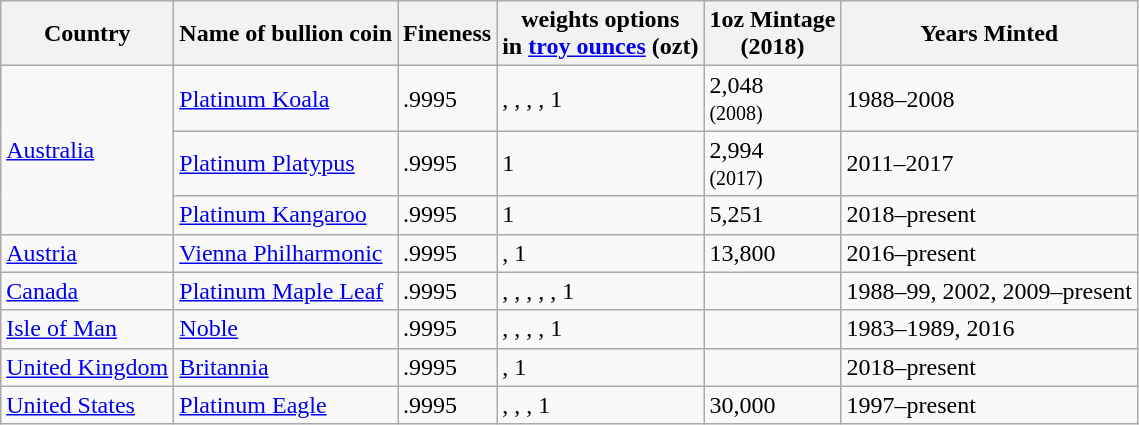<table class="wikitable sortable">
<tr>
<th>Country</th>
<th>Name of bullion coin</th>
<th>Fineness</th>
<th>weights options<br>in <a href='#'>troy ounces</a> (ozt)</th>
<th>1oz Mintage<br>(2018)</th>
<th>Years Minted</th>
</tr>
<tr>
<td rowspan="3"><a href='#'>Australia</a></td>
<td><a href='#'>Platinum Koala</a></td>
<td>.9995</td>
<td>, , , , 1</td>
<td>2,048<br><small>(2008)</small></td>
<td>1988–2008</td>
</tr>
<tr>
<td><a href='#'>Platinum Platypus</a></td>
<td>.9995</td>
<td>1</td>
<td>2,994<br><small>(2017)</small></td>
<td>2011–2017</td>
</tr>
<tr>
<td><a href='#'>Platinum Kangaroo</a></td>
<td>.9995</td>
<td>1</td>
<td>5,251</td>
<td>2018–present</td>
</tr>
<tr>
<td><a href='#'>Austria</a></td>
<td><a href='#'>Vienna Philharmonic</a></td>
<td>.9995</td>
<td>, 1</td>
<td>13,800</td>
<td>2016–present</td>
</tr>
<tr>
<td><a href='#'>Canada</a></td>
<td><a href='#'>Platinum Maple Leaf</a></td>
<td>.9995</td>
<td>, , , , , 1</td>
<td></td>
<td>1988–99, 2002, 2009–present</td>
</tr>
<tr>
<td><a href='#'>Isle of Man</a></td>
<td><a href='#'>Noble</a></td>
<td>.9995</td>
<td>, , , , 1</td>
<td></td>
<td>1983–1989, 2016</td>
</tr>
<tr>
<td><a href='#'>United Kingdom</a></td>
<td><a href='#'>Britannia</a></td>
<td>.9995</td>
<td>, 1</td>
<td></td>
<td>2018–present</td>
</tr>
<tr>
<td><a href='#'>United States</a></td>
<td><a href='#'>Platinum Eagle</a></td>
<td>.9995</td>
<td>, , , 1</td>
<td>30,000</td>
<td>1997–present</td>
</tr>
</table>
